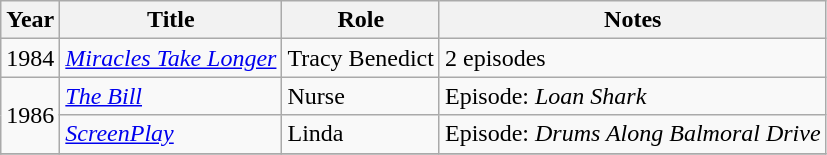<table class="wikitable">
<tr>
<th>Year</th>
<th>Title</th>
<th>Role</th>
<th>Notes</th>
</tr>
<tr>
<td>1984</td>
<td><em><a href='#'>Miracles Take Longer</a></em></td>
<td>Tracy Benedict</td>
<td>2 episodes</td>
</tr>
<tr>
<td rowspan="2">1986</td>
<td><em><a href='#'>The Bill</a></em></td>
<td>Nurse</td>
<td>Episode: <em>Loan Shark</em></td>
</tr>
<tr>
<td><em><a href='#'>ScreenPlay</a></em></td>
<td>Linda</td>
<td>Episode: <em>Drums Along Balmoral Drive</em></td>
</tr>
<tr>
</tr>
</table>
